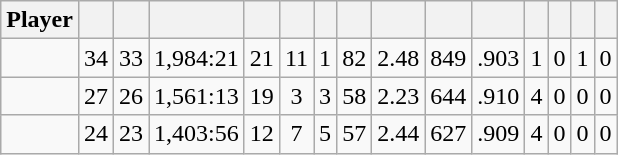<table class="wikitable sortable" style="text-align:center;">
<tr>
<th>Player</th>
<th></th>
<th></th>
<th></th>
<th></th>
<th></th>
<th></th>
<th></th>
<th></th>
<th></th>
<th></th>
<th></th>
<th></th>
<th></th>
<th></th>
</tr>
<tr>
<td></td>
<td>34</td>
<td>33</td>
<td>1,984:21</td>
<td>21</td>
<td>11</td>
<td>1</td>
<td>82</td>
<td>2.48</td>
<td>849</td>
<td>.903</td>
<td>1</td>
<td>0</td>
<td>1</td>
<td>0</td>
</tr>
<tr>
<td></td>
<td>27</td>
<td>26</td>
<td>1,561:13</td>
<td>19</td>
<td>3</td>
<td>3</td>
<td>58</td>
<td>2.23</td>
<td>644</td>
<td>.910</td>
<td>4</td>
<td>0</td>
<td>0</td>
<td>0</td>
</tr>
<tr>
<td></td>
<td>24</td>
<td>23</td>
<td>1,403:56</td>
<td>12</td>
<td>7</td>
<td>5</td>
<td>57</td>
<td>2.44</td>
<td>627</td>
<td>.909</td>
<td>4</td>
<td>0</td>
<td>0</td>
<td>0</td>
</tr>
</table>
